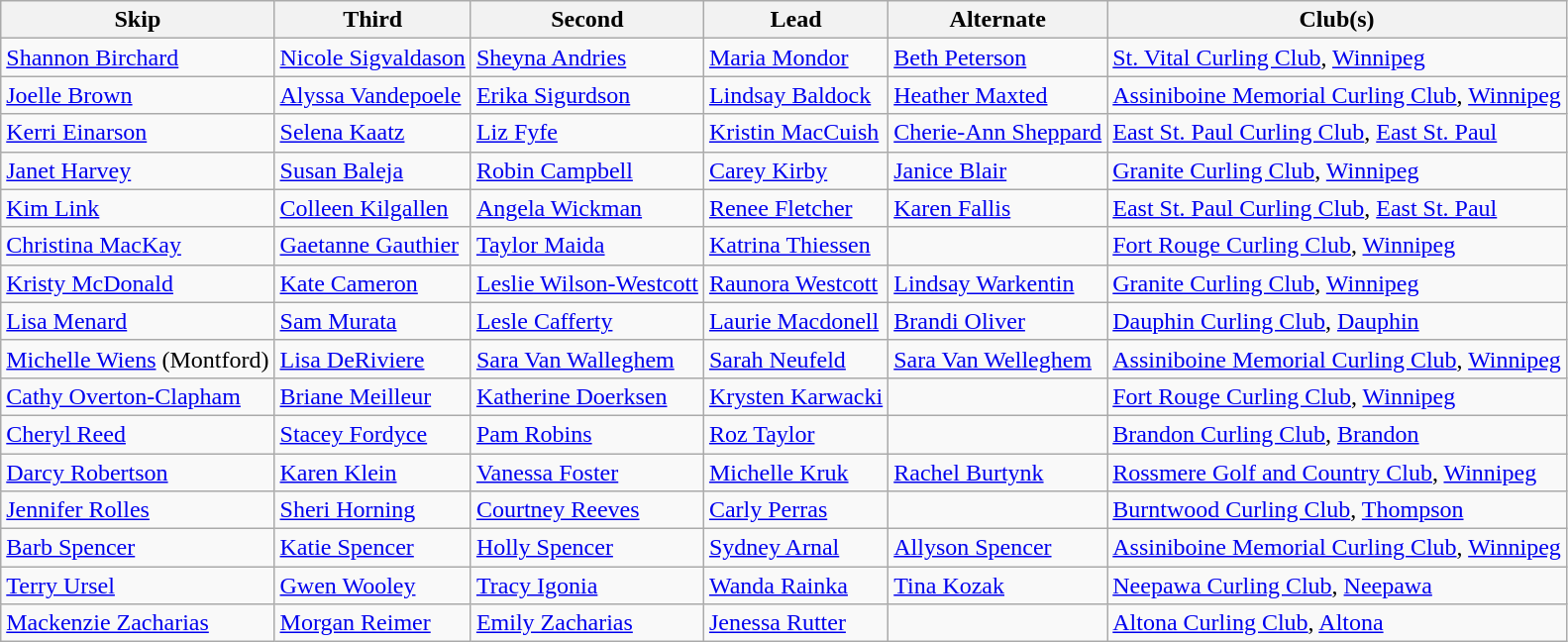<table class="wikitable">
<tr>
<th>Skip</th>
<th>Third</th>
<th>Second</th>
<th>Lead</th>
<th>Alternate</th>
<th>Club(s)</th>
</tr>
<tr>
<td><a href='#'>Shannon Birchard</a></td>
<td><a href='#'>Nicole Sigvaldason</a></td>
<td><a href='#'>Sheyna Andries</a></td>
<td><a href='#'>Maria Mondor</a></td>
<td><a href='#'>Beth Peterson</a></td>
<td><a href='#'>St. Vital Curling Club</a>, <a href='#'>Winnipeg</a></td>
</tr>
<tr>
<td><a href='#'>Joelle Brown</a></td>
<td><a href='#'>Alyssa Vandepoele</a></td>
<td><a href='#'>Erika Sigurdson</a></td>
<td><a href='#'>Lindsay Baldock</a></td>
<td><a href='#'>Heather Maxted</a></td>
<td><a href='#'>Assiniboine Memorial Curling Club</a>, <a href='#'>Winnipeg</a></td>
</tr>
<tr>
<td><a href='#'>Kerri Einarson</a></td>
<td><a href='#'>Selena Kaatz</a></td>
<td><a href='#'>Liz Fyfe</a></td>
<td><a href='#'>Kristin MacCuish</a></td>
<td><a href='#'>Cherie-Ann Sheppard</a></td>
<td><a href='#'>East St. Paul Curling Club</a>, <a href='#'>East St. Paul</a></td>
</tr>
<tr>
<td><a href='#'>Janet Harvey</a></td>
<td><a href='#'>Susan Baleja</a></td>
<td><a href='#'>Robin Campbell</a></td>
<td><a href='#'>Carey Kirby</a></td>
<td><a href='#'>Janice Blair</a></td>
<td><a href='#'>Granite Curling Club</a>, <a href='#'>Winnipeg</a></td>
</tr>
<tr>
<td><a href='#'>Kim Link</a></td>
<td><a href='#'>Colleen Kilgallen</a></td>
<td><a href='#'>Angela Wickman</a></td>
<td><a href='#'>Renee Fletcher</a></td>
<td><a href='#'>Karen Fallis</a></td>
<td><a href='#'>East St. Paul Curling Club</a>, <a href='#'>East St. Paul</a></td>
</tr>
<tr>
<td><a href='#'>Christina MacKay</a></td>
<td><a href='#'>Gaetanne Gauthier</a></td>
<td><a href='#'>Taylor Maida</a></td>
<td><a href='#'>Katrina Thiessen</a></td>
<td></td>
<td><a href='#'>Fort Rouge Curling Club</a>, <a href='#'>Winnipeg</a></td>
</tr>
<tr>
<td><a href='#'>Kristy McDonald</a></td>
<td><a href='#'>Kate Cameron</a></td>
<td><a href='#'>Leslie Wilson-Westcott</a></td>
<td><a href='#'>Raunora Westcott</a></td>
<td><a href='#'>Lindsay Warkentin</a></td>
<td><a href='#'>Granite Curling Club</a>, <a href='#'>Winnipeg</a></td>
</tr>
<tr>
<td><a href='#'>Lisa Menard</a></td>
<td><a href='#'>Sam Murata</a></td>
<td><a href='#'>Lesle Cafferty</a></td>
<td><a href='#'>Laurie Macdonell</a></td>
<td><a href='#'>Brandi Oliver</a></td>
<td><a href='#'>Dauphin Curling Club</a>, <a href='#'>Dauphin</a></td>
</tr>
<tr>
<td><a href='#'>Michelle Wiens</a> (Montford)</td>
<td><a href='#'>Lisa DeRiviere</a></td>
<td><a href='#'>Sara Van Walleghem</a></td>
<td><a href='#'>Sarah Neufeld</a></td>
<td><a href='#'>Sara Van Welleghem</a></td>
<td><a href='#'>Assiniboine Memorial Curling Club</a>, <a href='#'>Winnipeg</a></td>
</tr>
<tr>
<td><a href='#'>Cathy Overton-Clapham</a></td>
<td><a href='#'>Briane Meilleur</a></td>
<td><a href='#'>Katherine Doerksen</a></td>
<td><a href='#'>Krysten Karwacki</a></td>
<td></td>
<td><a href='#'>Fort Rouge Curling Club</a>, <a href='#'>Winnipeg</a></td>
</tr>
<tr>
<td><a href='#'>Cheryl Reed</a></td>
<td><a href='#'>Stacey Fordyce</a></td>
<td><a href='#'>Pam Robins</a></td>
<td><a href='#'>Roz Taylor</a></td>
<td></td>
<td><a href='#'>Brandon Curling Club</a>, <a href='#'>Brandon</a></td>
</tr>
<tr>
<td><a href='#'>Darcy Robertson</a></td>
<td><a href='#'>Karen Klein</a></td>
<td><a href='#'>Vanessa Foster</a></td>
<td><a href='#'>Michelle Kruk</a></td>
<td><a href='#'>Rachel Burtynk</a></td>
<td><a href='#'>Rossmere Golf and Country Club</a>, <a href='#'>Winnipeg</a></td>
</tr>
<tr>
<td><a href='#'>Jennifer Rolles</a></td>
<td><a href='#'>Sheri Horning</a></td>
<td><a href='#'>Courtney Reeves</a></td>
<td><a href='#'>Carly Perras</a></td>
<td></td>
<td><a href='#'>Burntwood Curling Club</a>, <a href='#'>Thompson</a></td>
</tr>
<tr>
<td><a href='#'>Barb Spencer</a></td>
<td><a href='#'>Katie Spencer</a></td>
<td><a href='#'>Holly Spencer</a></td>
<td><a href='#'>Sydney Arnal</a></td>
<td><a href='#'>Allyson Spencer</a></td>
<td><a href='#'>Assiniboine Memorial Curling Club</a>, <a href='#'>Winnipeg</a></td>
</tr>
<tr>
<td><a href='#'>Terry Ursel</a></td>
<td><a href='#'>Gwen Wooley</a></td>
<td><a href='#'>Tracy Igonia</a></td>
<td><a href='#'>Wanda Rainka</a></td>
<td><a href='#'>Tina Kozak</a></td>
<td><a href='#'>Neepawa Curling Club</a>, <a href='#'>Neepawa</a></td>
</tr>
<tr>
<td><a href='#'>Mackenzie Zacharias</a></td>
<td><a href='#'>Morgan Reimer</a></td>
<td><a href='#'>Emily Zacharias</a></td>
<td><a href='#'>Jenessa Rutter</a></td>
<td></td>
<td><a href='#'>Altona Curling Club</a>, <a href='#'>Altona</a></td>
</tr>
</table>
